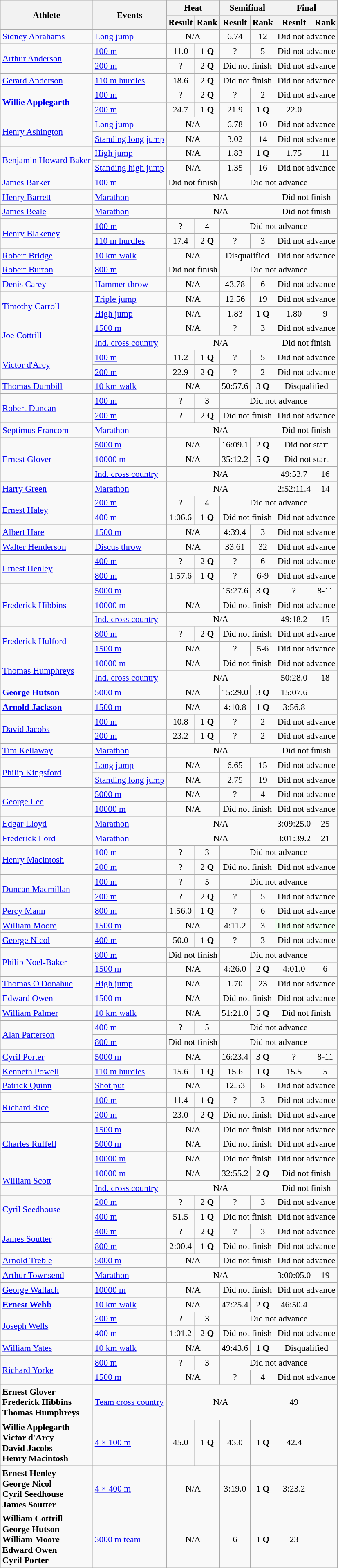<table class=wikitable style="font-size:90%">
<tr>
<th rowspan="2">Athlete</th>
<th rowspan="2">Events</th>
<th colspan="2">Heat</th>
<th colspan="2">Semifinal</th>
<th colspan="2">Final</th>
</tr>
<tr>
<th>Result</th>
<th>Rank</th>
<th>Result</th>
<th>Rank</th>
<th>Result</th>
<th>Rank</th>
</tr>
<tr>
<td><a href='#'>Sidney Abrahams</a></td>
<td><a href='#'>Long jump</a></td>
<td align=center colspan=2>N/A</td>
<td align=center>6.74</td>
<td align=center>12</td>
<td align=center colspan=2>Did not advance</td>
</tr>
<tr>
<td rowspan=2><a href='#'>Arthur Anderson</a></td>
<td><a href='#'>100 m</a></td>
<td align=center>11.0</td>
<td align=center>1 <strong>Q</strong></td>
<td align=center>?</td>
<td align=center>5</td>
<td align=center colspan=2>Did not advance</td>
</tr>
<tr>
<td><a href='#'>200 m</a></td>
<td align=center>?</td>
<td align=center>2 <strong>Q</strong></td>
<td align=center colspan=2>Did not finish</td>
<td align=center colspan=2>Did not advance</td>
</tr>
<tr>
<td><a href='#'>Gerard Anderson</a></td>
<td><a href='#'>110 m hurdles</a></td>
<td align=center>18.6</td>
<td align=center>2 <strong>Q</strong></td>
<td align=center colspan=2>Did not finish</td>
<td align=center colspan=2>Did not advance</td>
</tr>
<tr>
<td rowspan=2><strong><a href='#'>Willie Applegarth</a></strong></td>
<td><a href='#'>100 m</a></td>
<td align=center>?</td>
<td align=center>2 <strong>Q</strong></td>
<td align=center>?</td>
<td align=center>2</td>
<td align=center colspan=2>Did not advance</td>
</tr>
<tr>
<td><a href='#'>200 m</a></td>
<td align=center>24.7</td>
<td align=center>1 <strong>Q</strong></td>
<td align=center>21.9</td>
<td align=center>1 <strong>Q</strong></td>
<td align=center>22.0</td>
<td align=center></td>
</tr>
<tr>
<td rowspan=2><a href='#'>Henry Ashington</a></td>
<td><a href='#'>Long jump</a></td>
<td align=center colspan=2>N/A</td>
<td align=center>6.78</td>
<td align=center>10</td>
<td align=center colspan=2>Did not advance</td>
</tr>
<tr>
<td><a href='#'>Standing long jump</a></td>
<td align=center colspan=2>N/A</td>
<td align=center>3.02</td>
<td align=center>14</td>
<td align=center colspan=2>Did not advance</td>
</tr>
<tr>
<td rowspan=2><a href='#'>Benjamin Howard Baker</a></td>
<td><a href='#'>High jump</a></td>
<td align=center colspan=2>N/A</td>
<td align=center>1.83</td>
<td align=center>1 <strong>Q</strong></td>
<td align=center>1.75</td>
<td align=center>11</td>
</tr>
<tr>
<td><a href='#'>Standing high jump</a></td>
<td align=center colspan=2>N/A</td>
<td align=center>1.35</td>
<td align=center>16</td>
<td align=center colspan=2>Did not advance</td>
</tr>
<tr>
<td><a href='#'>James Barker</a></td>
<td><a href='#'>100 m</a></td>
<td align=center colspan=2>Did not finish</td>
<td align=center colspan=4>Did not advance</td>
</tr>
<tr>
<td><a href='#'>Henry Barrett</a></td>
<td><a href='#'>Marathon</a></td>
<td align=center colspan=4>N/A</td>
<td align=center colspan=2>Did not finish</td>
</tr>
<tr>
<td><a href='#'>James Beale</a></td>
<td><a href='#'>Marathon</a></td>
<td align=center colspan=4>N/A</td>
<td align=center colspan=2>Did not finish</td>
</tr>
<tr>
<td rowspan=2><a href='#'>Henry Blakeney</a></td>
<td><a href='#'>100 m</a></td>
<td align=center>?</td>
<td align=center>4</td>
<td align=center colspan=4>Did not advance</td>
</tr>
<tr>
<td><a href='#'>110 m hurdles</a></td>
<td align=center>17.4</td>
<td align=center>2 <strong>Q</strong></td>
<td align=center>?</td>
<td align=center>3</td>
<td align=center colspan=2>Did not advance</td>
</tr>
<tr>
<td><a href='#'>Robert Bridge</a></td>
<td><a href='#'>10 km walk</a></td>
<td align=center colspan=2>N/A</td>
<td align=center colspan=2>Disqualified</td>
<td align=center colspan=2>Did not advance</td>
</tr>
<tr>
<td><a href='#'>Robert Burton</a></td>
<td><a href='#'>800 m</a></td>
<td align=center colspan=2>Did not finish</td>
<td align=center colspan=4>Did not advance</td>
</tr>
<tr>
<td><a href='#'>Denis Carey</a></td>
<td><a href='#'>Hammer throw</a></td>
<td align=center colspan=2>N/A</td>
<td align=center>43.78</td>
<td align=center>6</td>
<td align=center colspan=2>Did not advance</td>
</tr>
<tr>
<td rowspan=2><a href='#'>Timothy Carroll</a></td>
<td><a href='#'>Triple jump</a></td>
<td align=center colspan=2>N/A</td>
<td align=center>12.56</td>
<td align=center>19</td>
<td align=center colspan=2>Did not advance</td>
</tr>
<tr>
<td><a href='#'>High jump</a></td>
<td align=center colspan=2>N/A</td>
<td align=center>1.83</td>
<td align=center>1 <strong>Q</strong></td>
<td align=center>1.80</td>
<td align=center>9</td>
</tr>
<tr>
<td rowspan=2><a href='#'>Joe Cottrill</a></td>
<td><a href='#'>1500 m</a></td>
<td align=center colspan=2>N/A</td>
<td align=center>?</td>
<td align=center>3</td>
<td align=center colspan=2>Did not advance</td>
</tr>
<tr>
<td><a href='#'>Ind. cross country</a></td>
<td align=center colspan=4>N/A</td>
<td align=center colspan=2>Did not finish</td>
</tr>
<tr>
<td rowspan=2><a href='#'>Victor d'Arcy</a></td>
<td><a href='#'>100 m</a></td>
<td align=center>11.2</td>
<td align=center>1 <strong>Q</strong></td>
<td align=center>?</td>
<td align=center>5</td>
<td align=center colspan=2>Did not advance</td>
</tr>
<tr>
<td><a href='#'>200 m</a></td>
<td align=center>22.9</td>
<td align=center>2 <strong>Q</strong></td>
<td align=center>?</td>
<td align=center>2</td>
<td align=center colspan=2>Did not advance</td>
</tr>
<tr>
<td><a href='#'>Thomas Dumbill</a></td>
<td><a href='#'>10 km walk</a></td>
<td align=center colspan=2>N/A</td>
<td align=center>50:57.6</td>
<td align=center>3 <strong>Q</strong></td>
<td align=center colspan=2>Disqualified</td>
</tr>
<tr>
<td rowspan=2><a href='#'>Robert Duncan</a></td>
<td><a href='#'>100 m</a></td>
<td align=center>?</td>
<td align=center>3</td>
<td align=center colspan=4>Did not advance</td>
</tr>
<tr>
<td><a href='#'>200 m</a></td>
<td align=center>?</td>
<td align=center>2 <strong>Q</strong></td>
<td align=center colspan=2>Did not finish</td>
<td align=center colspan=2>Did not advance</td>
</tr>
<tr>
<td><a href='#'>Septimus Francom</a></td>
<td><a href='#'>Marathon</a></td>
<td align=center colspan=4>N/A</td>
<td align=center colspan=2>Did not finish</td>
</tr>
<tr>
<td rowspan=3><a href='#'>Ernest Glover</a></td>
<td><a href='#'>5000 m</a></td>
<td align=center colspan=2>N/A</td>
<td align=center>16:09.1</td>
<td align=center>2 <strong>Q</strong></td>
<td align=center colspan=2>Did not start</td>
</tr>
<tr>
<td><a href='#'>10000 m</a></td>
<td align=center colspan=2>N/A</td>
<td align=center>35:12.2</td>
<td align=center>5 <strong>Q</strong></td>
<td align=center colspan=2>Did not start</td>
</tr>
<tr>
<td><a href='#'>Ind. cross country</a></td>
<td align=center colspan=4>N/A</td>
<td align=center>49:53.7</td>
<td align=center>16</td>
</tr>
<tr>
<td><a href='#'>Harry Green</a></td>
<td><a href='#'>Marathon</a></td>
<td align=center colspan=4>N/A</td>
<td align=center>2:52:11.4</td>
<td align=center>14</td>
</tr>
<tr>
<td rowspan=2><a href='#'>Ernest Haley</a></td>
<td><a href='#'>200 m</a></td>
<td align=center>?</td>
<td align=center>4</td>
<td align=center colspan=4>Did not advance</td>
</tr>
<tr>
<td><a href='#'>400 m</a></td>
<td align=center>1:06.6</td>
<td align=center>1 <strong>Q</strong></td>
<td align=center colspan=2>Did not finish</td>
<td align=center colspan=2>Did not advance</td>
</tr>
<tr>
<td><a href='#'>Albert Hare</a></td>
<td><a href='#'>1500 m</a></td>
<td align=center colspan=2>N/A</td>
<td align=center>4:39.4</td>
<td align=center>3</td>
<td align=center colspan=2>Did not advance</td>
</tr>
<tr>
<td><a href='#'>Walter Henderson</a></td>
<td><a href='#'>Discus throw</a></td>
<td align=center colspan=2>N/A</td>
<td align=center>33.61</td>
<td align=center>32</td>
<td align=center colspan=2>Did not advance</td>
</tr>
<tr>
<td rowspan=2><a href='#'>Ernest Henley</a></td>
<td><a href='#'>400 m</a></td>
<td align=center>?</td>
<td align=center>2 <strong>Q</strong></td>
<td align=center>?</td>
<td align=center>6</td>
<td align=center colspan=2>Did not advance</td>
</tr>
<tr>
<td><a href='#'>800 m</a></td>
<td align=center>1:57.6</td>
<td align=center>1 <strong>Q</strong></td>
<td align=center>?</td>
<td align=center>6-9</td>
<td align=center colspan=2>Did not advance</td>
</tr>
<tr>
<td rowspan=3><a href='#'>Frederick Hibbins</a></td>
<td><a href='#'>5000 m</a></td>
<td align=center colspan=2></td>
<td align=center>15:27.6</td>
<td align=center>3 <strong>Q</strong></td>
<td align=center>?</td>
<td align=center>8-11</td>
</tr>
<tr>
<td><a href='#'>10000 m</a></td>
<td align=center colspan=2>N/A</td>
<td align=center colspan=2>Did not finish</td>
<td align=center colspan=2>Did not advance</td>
</tr>
<tr>
<td><a href='#'>Ind. cross country</a></td>
<td align=center colspan=4>N/A</td>
<td align=center>49:18.2</td>
<td align=center>15</td>
</tr>
<tr>
<td rowspan=2><a href='#'>Frederick Hulford</a></td>
<td><a href='#'>800 m</a></td>
<td align=center>?</td>
<td align=center>2 <strong>Q</strong></td>
<td align=center colspan=2>Did not finish</td>
<td align=center colspan=2>Did not advance</td>
</tr>
<tr>
<td><a href='#'>1500 m</a></td>
<td align=center colspan=2>N/A</td>
<td align=center>?</td>
<td align=center>5-6</td>
<td align=center colspan=2>Did not advance</td>
</tr>
<tr>
<td rowspan=2><a href='#'>Thomas Humphreys</a></td>
<td><a href='#'>10000 m</a></td>
<td align=center colspan=2>N/A</td>
<td align=center colspan=2>Did not finish</td>
<td align=center colspan=2>Did not advance</td>
</tr>
<tr>
<td><a href='#'>Ind. cross country</a></td>
<td align=center colspan=4>N/A</td>
<td align=center>50:28.0</td>
<td align=center>18</td>
</tr>
<tr>
<td><strong><a href='#'>George Hutson</a></strong></td>
<td><a href='#'>5000 m</a></td>
<td align=center colspan=2>N/A</td>
<td align=center>15:29.0</td>
<td align=center>3 <strong>Q</strong></td>
<td align=center>15:07.6</td>
<td align=center></td>
</tr>
<tr>
<td><strong><a href='#'>Arnold Jackson</a></strong></td>
<td><a href='#'>1500 m</a></td>
<td align=center colspan=2>N/A</td>
<td align=center>4:10.8</td>
<td align=center>1 <strong>Q</strong></td>
<td align=center>3:56.8 </td>
<td align=center></td>
</tr>
<tr>
<td rowspan=2><a href='#'>David Jacobs</a></td>
<td><a href='#'>100 m</a></td>
<td align=center>10.8 </td>
<td align=center>1 <strong>Q</strong></td>
<td align=center>?</td>
<td align=center>2</td>
<td align=center colspan=2>Did not advance</td>
</tr>
<tr>
<td><a href='#'>200 m</a></td>
<td align=center>23.2</td>
<td align=center>1 <strong>Q</strong></td>
<td align=center>?</td>
<td align=center>2</td>
<td align=center colspan=2>Did not advance</td>
</tr>
<tr>
<td><a href='#'>Tim Kellaway</a></td>
<td><a href='#'>Marathon</a></td>
<td align=center colspan=4>N/A</td>
<td align=center colspan=2>Did not finish</td>
</tr>
<tr>
<td rowspan=2><a href='#'>Philip Kingsford</a></td>
<td><a href='#'>Long jump</a></td>
<td align=center colspan=2>N/A</td>
<td align=center>6.65</td>
<td align=center>15</td>
<td align=center colspan=2>Did not advance</td>
</tr>
<tr>
<td><a href='#'>Standing long jump</a></td>
<td align=center colspan=2>N/A</td>
<td align=center>2.75</td>
<td align=center>19</td>
<td align=center colspan=2>Did not advance</td>
</tr>
<tr>
<td rowspan=2><a href='#'>George Lee</a></td>
<td><a href='#'>5000 m</a></td>
<td align=center colspan=2>N/A</td>
<td align=center>?</td>
<td align=center>4</td>
<td align=center colspan=2>Did not advance</td>
</tr>
<tr>
<td><a href='#'>10000 m</a></td>
<td align=center colspan=2>N/A</td>
<td align=center colspan=2>Did not finish</td>
<td align=center colspan=2>Did not advance</td>
</tr>
<tr>
<td><a href='#'>Edgar Lloyd</a></td>
<td><a href='#'>Marathon</a></td>
<td align=center colspan=4>N/A</td>
<td align=center>3:09:25.0</td>
<td align=center>25</td>
</tr>
<tr>
<td><a href='#'>Frederick Lord</a></td>
<td><a href='#'>Marathon</a></td>
<td align=center colspan=4>N/A</td>
<td align=center>3:01:39.2</td>
<td align=center>21</td>
</tr>
<tr>
<td rowspan=2><a href='#'>Henry Macintosh</a></td>
<td><a href='#'>100 m</a></td>
<td align=center>?</td>
<td align=center>3</td>
<td align=center colspan=4>Did not advance</td>
</tr>
<tr>
<td><a href='#'>200 m</a></td>
<td align=center>?</td>
<td align=center>2 <strong>Q</strong></td>
<td align=center colspan=2>Did not finish</td>
<td align=center colspan=2>Did not advance</td>
</tr>
<tr>
<td rowspan=2><a href='#'>Duncan Macmillan</a></td>
<td><a href='#'>100 m</a></td>
<td align=center>?</td>
<td align=center>5</td>
<td align=center colspan=4>Did not advance</td>
</tr>
<tr>
<td><a href='#'>200 m</a></td>
<td align=center>?</td>
<td align=center>2 <strong>Q</strong></td>
<td align=center>?</td>
<td align=center>5</td>
<td align=center colspan=2>Did not advance</td>
</tr>
<tr>
<td><a href='#'>Percy Mann</a></td>
<td><a href='#'>800 m</a></td>
<td align=center>1:56.0</td>
<td align=center>1 <strong>Q</strong></td>
<td align=center>?</td>
<td align=center>6</td>
<td align=center colspan=2>Did not advance</td>
</tr>
<tr>
<td><a href='#'>William Moore</a></td>
<td><a href='#'>1500 m</a></td>
<td align=center colspan=2>N/A</td>
<td align=center>4:11.2</td>
<td align=center>3</td>
<td align=center colspan=2 bgcolor=honeydew>Did not advance</td>
</tr>
<tr>
<td><a href='#'>George Nicol</a></td>
<td><a href='#'>400 m</a></td>
<td align=center>50.0</td>
<td align=center>1 <strong>Q</strong></td>
<td align=center>?</td>
<td align=center>3</td>
<td align=center colspan=2>Did not advance</td>
</tr>
<tr>
<td rowspan=2><a href='#'>Philip Noel-Baker</a></td>
<td><a href='#'>800 m</a></td>
<td align=center colspan=2>Did not finish</td>
<td align=center colspan=4>Did not advance</td>
</tr>
<tr>
<td><a href='#'>1500 m</a></td>
<td align=center colspan=2>N/A</td>
<td align=center>4:26.0</td>
<td align=center>2 <strong>Q</strong></td>
<td align=center>4:01.0</td>
<td align=center>6</td>
</tr>
<tr>
<td><a href='#'>Thomas O'Donahue</a></td>
<td><a href='#'>High jump</a></td>
<td align=center colspan=2>N/A</td>
<td align=center>1.70</td>
<td align=center>23</td>
<td align=center colspan=2>Did not advance</td>
</tr>
<tr>
<td><a href='#'>Edward Owen</a></td>
<td><a href='#'>1500 m</a></td>
<td align=center colspan=2>N/A</td>
<td align=center colspan=2>Did not finish</td>
<td align=center colspan=2>Did not advance</td>
</tr>
<tr>
<td><a href='#'>William Palmer</a></td>
<td><a href='#'>10 km walk</a></td>
<td align=center colspan=2>N/A</td>
<td align=center>51:21.0</td>
<td align=center>5 <strong>Q</strong></td>
<td align=center colspan=2>Did not finish</td>
</tr>
<tr>
<td rowspan=2><a href='#'>Alan Patterson</a></td>
<td><a href='#'>400 m</a></td>
<td align=center>?</td>
<td align=center>5</td>
<td align=center colspan=4>Did not advance</td>
</tr>
<tr>
<td><a href='#'>800 m</a></td>
<td align=center colspan=2>Did not finish</td>
<td align=center colspan=4>Did not advance</td>
</tr>
<tr>
<td><a href='#'>Cyril Porter</a></td>
<td><a href='#'>5000 m</a></td>
<td align=center colspan=2>N/A</td>
<td align=center>16:23.4</td>
<td align=center>3 <strong>Q</strong></td>
<td align=center>?</td>
<td align=center>8-11</td>
</tr>
<tr>
<td><a href='#'>Kenneth Powell</a></td>
<td><a href='#'>110 m hurdles</a></td>
<td align=center>15.6</td>
<td align=center>1 <strong>Q</strong></td>
<td align=center>15.6</td>
<td align=center>1 <strong>Q</strong></td>
<td align=center>15.5</td>
<td align=center>5</td>
</tr>
<tr>
<td><a href='#'>Patrick Quinn</a></td>
<td><a href='#'>Shot put</a></td>
<td align=center colspan=2>N/A</td>
<td align=center>12.53</td>
<td align=center>8</td>
<td align=center colspan=2>Did not advance</td>
</tr>
<tr>
<td rowspan=2><a href='#'>Richard Rice</a></td>
<td><a href='#'>100 m</a></td>
<td align=center>11.4</td>
<td align=center>1 <strong>Q</strong></td>
<td align=center>?</td>
<td align=center>3</td>
<td align=center colspan=2>Did not advance</td>
</tr>
<tr>
<td><a href='#'>200 m</a></td>
<td align=center>23.0</td>
<td align=center>2 <strong>Q</strong></td>
<td align=center colspan=2>Did not finish</td>
<td align=center colspan=2>Did not advance</td>
</tr>
<tr>
<td rowspan=3><a href='#'>Charles Ruffell</a></td>
<td><a href='#'>1500 m</a></td>
<td align=center colspan=2>N/A</td>
<td align=center colspan=2>Did not finish</td>
<td align=center colspan=2>Did not advance</td>
</tr>
<tr>
<td><a href='#'>5000 m</a></td>
<td align=center colspan=2>N/A</td>
<td align=center colspan=2>Did not finish</td>
<td align=center colspan=2>Did not advance</td>
</tr>
<tr>
<td><a href='#'>10000 m</a></td>
<td align=center colspan=2>N/A</td>
<td align=center colspan=2>Did not finish</td>
<td align=center colspan=2>Did not advance</td>
</tr>
<tr>
<td rowspan=2><a href='#'>William Scott</a></td>
<td><a href='#'>10000 m</a></td>
<td align=center colspan=2>N/A</td>
<td align=center>32:55.2</td>
<td align=center>2 <strong>Q</strong></td>
<td align=center colspan=2>Did not finish</td>
</tr>
<tr>
<td><a href='#'>Ind. cross country</a></td>
<td align=center colspan=4>N/A</td>
<td align=center colspan=2>Did not finish</td>
</tr>
<tr>
<td rowspan=2><a href='#'>Cyril Seedhouse</a></td>
<td><a href='#'>200 m</a></td>
<td align=center>?</td>
<td align=center>2 <strong>Q</strong></td>
<td align=center>?</td>
<td align=center>3</td>
<td align=center colspan=2>Did not advance</td>
</tr>
<tr>
<td><a href='#'>400 m</a></td>
<td align=center>51.5</td>
<td align=center>1 <strong>Q</strong></td>
<td align=center colspan=2>Did not finish</td>
<td align=center colspan=2>Did not advance</td>
</tr>
<tr>
<td rowspan=2><a href='#'>James Soutter</a></td>
<td><a href='#'>400 m</a></td>
<td align=center>?</td>
<td align=center>2 <strong>Q</strong></td>
<td align=center>?</td>
<td align=center>3</td>
<td align=center colspan=4>Did not advance</td>
</tr>
<tr>
<td><a href='#'>800 m</a></td>
<td align=center>2:00.4</td>
<td align=center>1 <strong>Q</strong></td>
<td align=center colspan=2>Did not finish</td>
<td align=center colspan=2>Did not advance</td>
</tr>
<tr>
<td><a href='#'>Arnold Treble</a></td>
<td><a href='#'>5000 m</a></td>
<td align=center colspan=2>N/A</td>
<td align=center colspan=2>Did not finish</td>
<td align=center colspan=2>Did not advance</td>
</tr>
<tr>
<td><a href='#'>Arthur Townsend</a></td>
<td><a href='#'>Marathon</a></td>
<td align=center colspan=4>N/A</td>
<td align=center>3:00:05.0</td>
<td align=center>19</td>
</tr>
<tr>
<td><a href='#'>George Wallach</a></td>
<td><a href='#'>10000 m</a></td>
<td align=center colspan=2>N/A</td>
<td align=center colspan=2>Did not finish</td>
<td align=center colspan=2>Did not advance</td>
</tr>
<tr>
<td><strong><a href='#'>Ernest Webb</a></strong></td>
<td><a href='#'>10 km walk</a></td>
<td align=center colspan=2>N/A</td>
<td align=center>47:25.4</td>
<td align=center>2 <strong>Q</strong></td>
<td align=center>46:50.4</td>
<td align=center></td>
</tr>
<tr>
<td rowspan=2><a href='#'>Joseph Wells</a></td>
<td><a href='#'>200 m</a></td>
<td align=center>?</td>
<td align=center>3</td>
<td align=center colspan=4>Did not advance</td>
</tr>
<tr>
<td><a href='#'>400 m</a></td>
<td align=center>1:01.2</td>
<td align=center>2 <strong>Q</strong></td>
<td align=center colspan=2>Did not finish</td>
<td align=center colspan=2>Did not advance</td>
</tr>
<tr>
<td><a href='#'>William Yates</a></td>
<td><a href='#'>10 km walk</a></td>
<td align=center colspan=2>N/A</td>
<td align=center>49:43.6</td>
<td align=center>1 <strong>Q</strong></td>
<td align=center colspan=2>Disqualified</td>
</tr>
<tr>
<td rowspan=2><a href='#'>Richard Yorke</a></td>
<td><a href='#'>800 m</a></td>
<td align=center>?</td>
<td align=center>3</td>
<td align=center colspan=4>Did not advance</td>
</tr>
<tr>
<td><a href='#'>1500 m</a></td>
<td align=center colspan=2>N/A</td>
<td align=center>?</td>
<td align=center>4</td>
<td align=center colspan=2>Did not advance</td>
</tr>
<tr>
<td><strong>Ernest Glover <br> Frederick Hibbins <br> Thomas Humphreys</strong></td>
<td><a href='#'>Team cross country</a></td>
<td align=center colspan=4>N/A</td>
<td align=center>49</td>
<td align=center></td>
</tr>
<tr>
<td><strong>Willie Applegarth <br> Victor d'Arcy <br> David Jacobs <br> Henry Macintosh</strong></td>
<td><a href='#'>4 × 100 m</a></td>
<td align=center>45.0</td>
<td align=center>1 <strong>Q</strong></td>
<td align=center>43.0 </td>
<td align=center>1 <strong>Q</strong></td>
<td align=center>42.4</td>
<td align=center></td>
</tr>
<tr>
<td><strong>Ernest Henley <br> George Nicol <br> Cyril Seedhouse <br> James Soutter</strong></td>
<td><a href='#'>4 × 400 m</a></td>
<td align=center colspan=2>N/A</td>
<td align=center>3:19.0 </td>
<td align=center>1 <strong>Q</strong></td>
<td align=center>3:23.2</td>
<td align=center></td>
</tr>
<tr>
<td><strong>William Cottrill <br> George Hutson <br> William Moore <br> Edward Owen <br> Cyril Porter</strong></td>
<td><a href='#'>3000 m team</a></td>
<td align=center colspan=2>N/A</td>
<td align=center>6</td>
<td align=center>1 <strong>Q</strong></td>
<td align=center>23</td>
<td align=center></td>
</tr>
</table>
